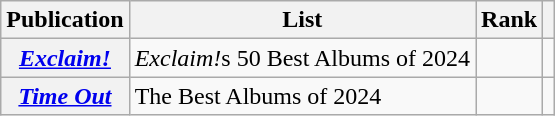<table class="wikitable sortable plainrowheaders" style="border:none; margin:0;">
<tr>
<th scope="col">Publication</th>
<th scope="col" class="unsortable">List</th>
<th scope="col" data-sort-type="number">Rank</th>
<th scope="col" class="unsortable"></th>
</tr>
<tr>
<th scope="row"><em><a href='#'>Exclaim!</a></em></th>
<td><em>Exclaim!</em>s 50 Best Albums of 2024</td>
<td></td>
<td></td>
</tr>
<tr>
<th scope="row"><em><a href='#'>Time Out</a></em></th>
<td>The Best Albums of 2024</td>
<td></td>
<td></td>
</tr>
</table>
